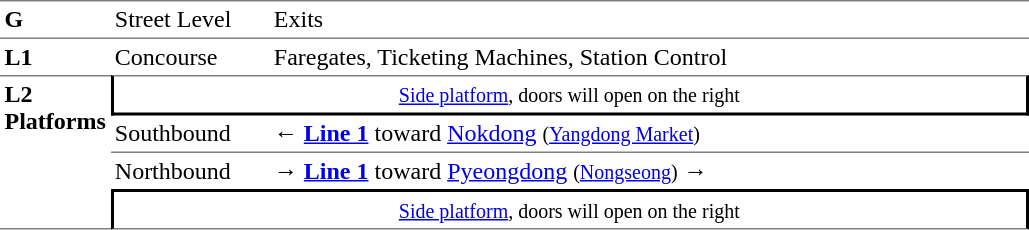<table table border=0 cellspacing=0 cellpadding=3>
<tr>
<td style="border-top:solid 1px gray;border-bottom:solid 1px gray;" width=50 valign=top><strong>G</strong></td>
<td style="border-top:solid 1px gray;border-bottom:solid 1px gray;" width=100 valign=top>Street Level</td>
<td style="border-top:solid 1px gray;border-bottom:solid 1px gray;" width=400 valign=top>Exits</td>
</tr>
<tr>
<td style="border-bottom:solid 0 gray;" width=50 valign=top><strong>L1</strong></td>
<td style="border-bottom:solid 0 gray;" width=100 valign=top>Concourse</td>
<td style="border-bottom:solid 0 gray;" width=500 valign=top>Faregates, Ticketing Machines, Station Control</td>
</tr>
<tr>
<td style="border-top:solid 1px gray;border-bottom:solid 1px gray;" rowspan=4 valign=top><strong>L2<br>Platforms</strong></td>
<td style="border-top:solid 1px gray;border-right:solid 2px black;border-left:solid 2px black;border-bottom:solid 2px black;text-align:center;" colspan=2><small><a href='#'>Side platform</a>, doors will open on the right</small></td>
</tr>
<tr>
<td style="border-bottom:solid 1px gray;">Southbound</td>
<td style="border-bottom:solid 1px gray;">← <a href='#'><span><span><strong>Line 1</strong></span></span></a> toward <a href='#'>Nokdong</a> <small>(<a href='#'>Yangdong Market</a>)</small></td>
</tr>
<tr>
<td>Northbound</td>
<td><span>→</span> <a href='#'><span><span><strong>Line 1</strong></span></span></a> toward <a href='#'>Pyeongdong</a> <small>(<a href='#'>Nongseong</a>)</small> →</td>
</tr>
<tr>
<td style="border-top:solid 2px black;border-right:solid 2px black;border-left:solid 2px black;border-bottom:solid 1px gray;text-align:center;" colspan=2><small><a href='#'>Side platform</a>, doors will open on the right</small></td>
</tr>
</table>
